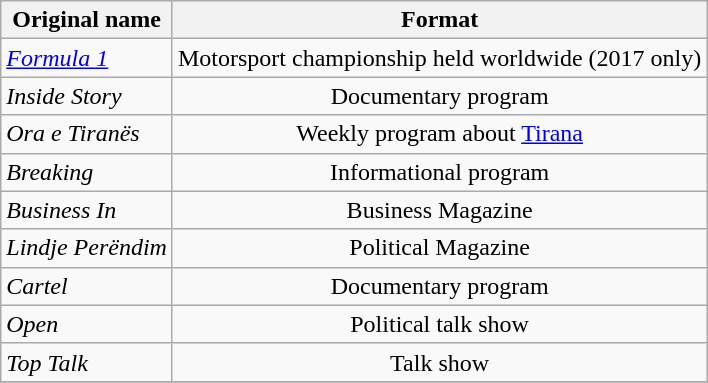<table class="wikitable">
<tr>
<th>Original name</th>
<th>Format</th>
</tr>
<tr>
<td><em><a href='#'>Formula 1</a></em></td>
<td align=center>Motorsport championship held worldwide (2017 only)</td>
</tr>
<tr>
<td><em>Inside Story</em></td>
<td align=center>Documentary program</td>
</tr>
<tr>
<td><em>Ora e Tiranës</em></td>
<td align=center>Weekly program about <a href='#'>Tirana</a></td>
</tr>
<tr>
<td><em>Breaking</em></td>
<td align=center>Informational program</td>
</tr>
<tr>
<td><em>Business In</em></td>
<td align=center>Business Magazine</td>
</tr>
<tr>
<td><em>Lindje Perëndim</em></td>
<td align=center>Political Magazine</td>
</tr>
<tr>
<td><em>Cartel</em></td>
<td align=center>Documentary program</td>
</tr>
<tr>
<td><em>Open</em></td>
<td align=center>Political talk show</td>
</tr>
<tr>
<td><em>Top Talk</em></td>
<td align=center>Talk show</td>
</tr>
<tr>
</tr>
</table>
